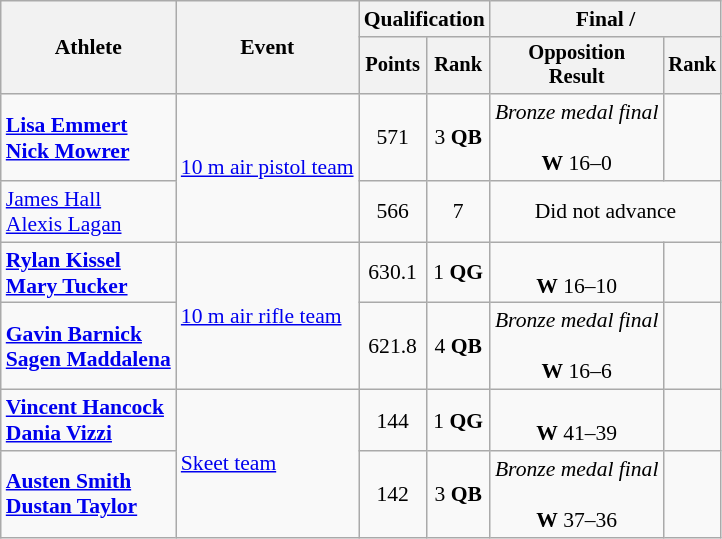<table class=wikitable style=font-size:90%;text-align:center>
<tr>
<th rowspan=2>Athlete</th>
<th rowspan=2>Event</th>
<th colspan=2>Qualification</th>
<th colspan=2>Final / </th>
</tr>
<tr style=font-size:95%>
<th>Points</th>
<th>Rank</th>
<th>Opposition<br>Result</th>
<th>Rank</th>
</tr>
<tr>
<td align=left><strong><a href='#'>Lisa Emmert</a><br><a href='#'>Nick Mowrer</a></strong></td>
<td align=left rowspan=2><a href='#'>10 m air pistol team</a></td>
<td>571</td>
<td>3 <strong>QB</strong></td>
<td><em>Bronze medal final</em><br><br><strong>W</strong> 16–0</td>
<td></td>
</tr>
<tr>
<td align=left><a href='#'>James Hall</a><br><a href='#'>Alexis Lagan</a></td>
<td>566</td>
<td>7</td>
<td colspan=2>Did not advance</td>
</tr>
<tr>
<td align=left><strong><a href='#'>Rylan Kissel</a><br><a href='#'>Mary Tucker</a></strong></td>
<td align=left rowspan=2><a href='#'>10 m air rifle team</a></td>
<td>630.1</td>
<td>1 <strong>QG</strong></td>
<td><br><strong>W</strong> 16–10</td>
<td></td>
</tr>
<tr>
<td align=left><strong><a href='#'>Gavin Barnick</a><br><a href='#'>Sagen Maddalena</a></strong></td>
<td>621.8</td>
<td>4 <strong>QB</strong></td>
<td><em>Bronze medal final</em><br><br><strong>W</strong> 16–6</td>
<td></td>
</tr>
<tr>
<td align=left><strong><a href='#'>Vincent Hancock</a><br><a href='#'>Dania Vizzi</a></strong></td>
<td align=left rowspan=2><a href='#'>Skeet team</a></td>
<td>144</td>
<td>1 <strong>QG</strong></td>
<td><br><strong>W</strong> 41–39</td>
<td></td>
</tr>
<tr>
<td align=left><strong><a href='#'>Austen Smith</a><br><a href='#'>Dustan Taylor</a></strong></td>
<td>142</td>
<td>3 <strong>QB</strong></td>
<td><em>Bronze medal final</em><br><br><strong>W</strong> 37–36</td>
<td></td>
</tr>
</table>
